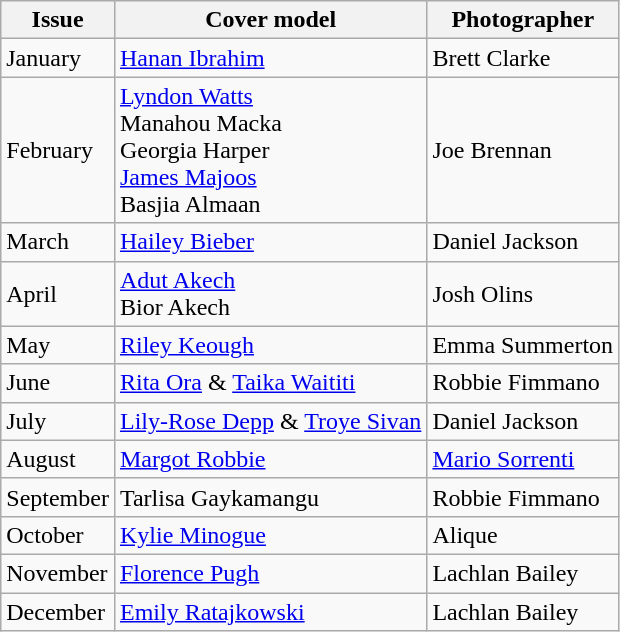<table class="wikitable">
<tr>
<th>Issue</th>
<th>Cover model</th>
<th>Photographer</th>
</tr>
<tr>
<td>January</td>
<td><a href='#'>Hanan Ibrahim</a></td>
<td>Brett Clarke</td>
</tr>
<tr>
<td>February</td>
<td><a href='#'>Lyndon Watts</a> <br> Manahou Macka <br> Georgia Harper <br> <a href='#'>James Majoos</a> <br> Basjia Almaan</td>
<td>Joe Brennan</td>
</tr>
<tr>
<td>March</td>
<td><a href='#'>Hailey Bieber</a></td>
<td>Daniel Jackson</td>
</tr>
<tr>
<td>April</td>
<td><a href='#'>Adut Akech</a> <br> Bior Akech</td>
<td>Josh Olins</td>
</tr>
<tr>
<td>May</td>
<td><a href='#'>Riley Keough</a></td>
<td>Emma Summerton</td>
</tr>
<tr>
<td>June</td>
<td><a href='#'>Rita Ora</a> & <a href='#'>Taika Waititi</a></td>
<td>Robbie Fimmano</td>
</tr>
<tr>
<td>July</td>
<td><a href='#'>Lily-Rose Depp</a> & <a href='#'>Troye Sivan</a></td>
<td>Daniel Jackson</td>
</tr>
<tr>
<td>August</td>
<td><a href='#'>Margot Robbie</a></td>
<td><a href='#'>Mario Sorrenti</a></td>
</tr>
<tr>
<td>September</td>
<td>Tarlisa Gaykamangu</td>
<td>Robbie Fimmano</td>
</tr>
<tr>
<td>October</td>
<td><a href='#'>Kylie Minogue</a></td>
<td>Alique</td>
</tr>
<tr>
<td>November</td>
<td><a href='#'>Florence Pugh</a></td>
<td>Lachlan Bailey</td>
</tr>
<tr>
<td>December</td>
<td><a href='#'>Emily Ratajkowski</a></td>
<td>Lachlan Bailey</td>
</tr>
</table>
